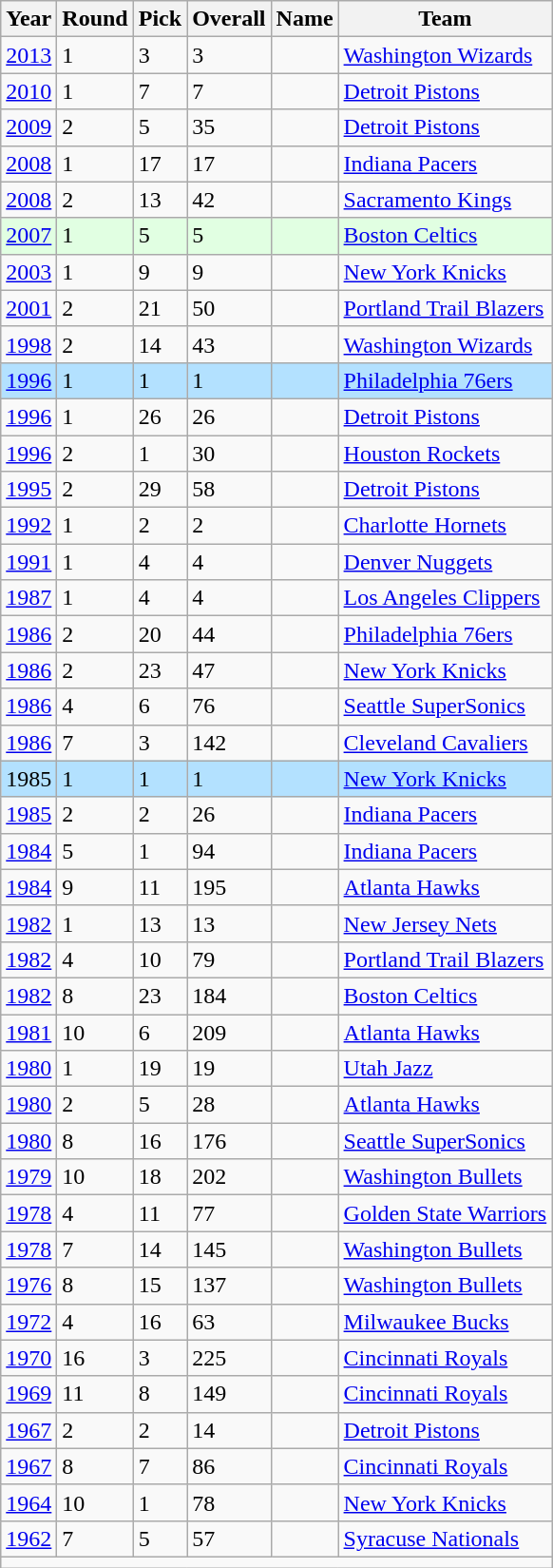<table class="wikitable sortable">
<tr>
<th>Year</th>
<th>Round</th>
<th>Pick</th>
<th>Overall</th>
<th>Name</th>
<th>Team</th>
</tr>
<tr>
<td><a href='#'>2013</a></td>
<td>1</td>
<td>3</td>
<td>3</td>
<td></td>
<td><a href='#'>Washington Wizards</a></td>
</tr>
<tr>
<td><a href='#'>2010</a></td>
<td>1</td>
<td>7</td>
<td>7</td>
<td></td>
<td><a href='#'>Detroit Pistons</a></td>
</tr>
<tr>
<td><a href='#'>2009</a></td>
<td>2</td>
<td>5</td>
<td>35</td>
<td></td>
<td><a href='#'>Detroit Pistons</a></td>
</tr>
<tr>
<td><a href='#'>2008</a></td>
<td>1</td>
<td>17</td>
<td>17</td>
<td></td>
<td><a href='#'>Indiana Pacers</a></td>
</tr>
<tr>
<td><a href='#'>2008</a></td>
<td>2</td>
<td>13</td>
<td>42</td>
<td></td>
<td><a href='#'>Sacramento Kings</a></td>
</tr>
<tr style="background:#e1ffe2">
<td><a href='#'>2007</a></td>
<td>1</td>
<td>5</td>
<td>5</td>
<td></td>
<td><a href='#'>Boston Celtics</a></td>
</tr>
<tr>
<td><a href='#'>2003</a></td>
<td>1</td>
<td>9</td>
<td>9</td>
<td></td>
<td><a href='#'>New York Knicks</a></td>
</tr>
<tr>
<td><a href='#'>2001</a></td>
<td>2</td>
<td>21</td>
<td>50</td>
<td></td>
<td><a href='#'>Portland Trail Blazers</a></td>
</tr>
<tr>
<td><a href='#'>1998</a></td>
<td>2</td>
<td>14</td>
<td>43</td>
<td></td>
<td><a href='#'>Washington Wizards</a></td>
</tr>
<tr style="background:#b3e1ff">
<td><a href='#'>1996</a></td>
<td>1</td>
<td>1</td>
<td>1</td>
<td></td>
<td><a href='#'>Philadelphia 76ers</a></td>
</tr>
<tr>
<td><a href='#'>1996</a></td>
<td>1</td>
<td>26</td>
<td>26</td>
<td></td>
<td><a href='#'>Detroit Pistons</a></td>
</tr>
<tr>
<td><a href='#'>1996</a></td>
<td>2</td>
<td>1</td>
<td>30</td>
<td></td>
<td><a href='#'>Houston Rockets</a></td>
</tr>
<tr>
<td><a href='#'>1995</a></td>
<td>2</td>
<td>29</td>
<td>58</td>
<td></td>
<td><a href='#'>Detroit Pistons</a></td>
</tr>
<tr>
<td><a href='#'>1992</a></td>
<td>1</td>
<td>2</td>
<td>2</td>
<td></td>
<td><a href='#'>Charlotte Hornets</a></td>
</tr>
<tr>
<td><a href='#'>1991</a></td>
<td>1</td>
<td>4</td>
<td>4</td>
<td></td>
<td><a href='#'>Denver Nuggets</a></td>
</tr>
<tr>
<td><a href='#'>1987</a></td>
<td>1</td>
<td>4</td>
<td>4</td>
<td></td>
<td><a href='#'>Los Angeles Clippers</a></td>
</tr>
<tr>
<td><a href='#'>1986</a></td>
<td>2</td>
<td>20</td>
<td>44</td>
<td></td>
<td><a href='#'>Philadelphia 76ers</a></td>
</tr>
<tr>
<td><a href='#'>1986</a></td>
<td>2</td>
<td>23</td>
<td>47</td>
<td></td>
<td><a href='#'>New York Knicks</a></td>
</tr>
<tr>
<td><a href='#'>1986</a></td>
<td>4</td>
<td>6</td>
<td>76</td>
<td></td>
<td><a href='#'>Seattle SuperSonics</a></td>
</tr>
<tr>
<td><a href='#'>1986</a></td>
<td>7</td>
<td>3</td>
<td>142</td>
<td></td>
<td><a href='#'>Cleveland Cavaliers</a></td>
</tr>
<tr style="background:#b3e1ff">
<td>1985</td>
<td>1</td>
<td>1</td>
<td>1</td>
<td></td>
<td><a href='#'>New York Knicks</a></td>
</tr>
<tr>
<td><a href='#'>1985</a></td>
<td>2</td>
<td>2</td>
<td>26</td>
<td></td>
<td><a href='#'>Indiana Pacers</a></td>
</tr>
<tr>
<td><a href='#'>1984</a></td>
<td>5</td>
<td>1</td>
<td>94</td>
<td></td>
<td><a href='#'>Indiana Pacers</a></td>
</tr>
<tr>
<td><a href='#'>1984</a></td>
<td>9</td>
<td>11</td>
<td>195</td>
<td></td>
<td><a href='#'>Atlanta Hawks</a></td>
</tr>
<tr>
<td><a href='#'>1982</a></td>
<td>1</td>
<td>13</td>
<td>13</td>
<td></td>
<td><a href='#'>New Jersey Nets</a></td>
</tr>
<tr>
<td><a href='#'>1982</a></td>
<td>4</td>
<td>10</td>
<td>79</td>
<td></td>
<td><a href='#'>Portland Trail Blazers</a></td>
</tr>
<tr>
<td><a href='#'>1982</a></td>
<td>8</td>
<td>23</td>
<td>184</td>
<td></td>
<td><a href='#'>Boston Celtics</a></td>
</tr>
<tr>
<td><a href='#'>1981</a></td>
<td>10</td>
<td>6</td>
<td>209</td>
<td></td>
<td><a href='#'>Atlanta Hawks</a></td>
</tr>
<tr>
<td><a href='#'>1980</a></td>
<td>1</td>
<td>19</td>
<td>19</td>
<td></td>
<td><a href='#'>Utah Jazz</a></td>
</tr>
<tr>
<td><a href='#'>1980</a></td>
<td>2</td>
<td>5</td>
<td>28</td>
<td></td>
<td><a href='#'>Atlanta Hawks</a></td>
</tr>
<tr>
<td><a href='#'>1980</a></td>
<td>8</td>
<td>16</td>
<td>176</td>
<td></td>
<td><a href='#'>Seattle SuperSonics</a></td>
</tr>
<tr>
<td><a href='#'>1979</a></td>
<td>10</td>
<td>18</td>
<td>202</td>
<td></td>
<td><a href='#'>Washington Bullets</a></td>
</tr>
<tr>
<td><a href='#'>1978</a></td>
<td>4</td>
<td>11</td>
<td>77</td>
<td></td>
<td><a href='#'>Golden State Warriors</a></td>
</tr>
<tr>
<td><a href='#'>1978</a></td>
<td>7</td>
<td>14</td>
<td>145</td>
<td></td>
<td><a href='#'>Washington Bullets</a></td>
</tr>
<tr>
<td><a href='#'>1976</a></td>
<td>8</td>
<td>15</td>
<td>137</td>
<td></td>
<td><a href='#'>Washington Bullets</a></td>
</tr>
<tr>
<td><a href='#'>1972</a></td>
<td>4</td>
<td>16</td>
<td>63</td>
<td></td>
<td><a href='#'>Milwaukee Bucks</a></td>
</tr>
<tr>
<td><a href='#'>1970</a></td>
<td>16</td>
<td>3</td>
<td>225</td>
<td></td>
<td><a href='#'>Cincinnati Royals</a></td>
</tr>
<tr>
<td><a href='#'>1969</a></td>
<td>11</td>
<td>8</td>
<td>149</td>
<td></td>
<td><a href='#'>Cincinnati Royals</a></td>
</tr>
<tr>
<td><a href='#'>1967</a></td>
<td>2</td>
<td>2</td>
<td>14</td>
<td></td>
<td><a href='#'>Detroit Pistons</a></td>
</tr>
<tr>
<td><a href='#'>1967</a></td>
<td>8</td>
<td>7</td>
<td>86</td>
<td></td>
<td><a href='#'>Cincinnati Royals</a></td>
</tr>
<tr>
<td><a href='#'>1964</a></td>
<td>10</td>
<td>1</td>
<td>78</td>
<td></td>
<td><a href='#'>New York Knicks</a></td>
</tr>
<tr>
<td><a href='#'>1962</a></td>
<td>7</td>
<td>5</td>
<td>57</td>
<td></td>
<td><a href='#'>Syracuse Nationals</a></td>
</tr>
<tr>
<td colspan=6 align=center> </td>
</tr>
</table>
